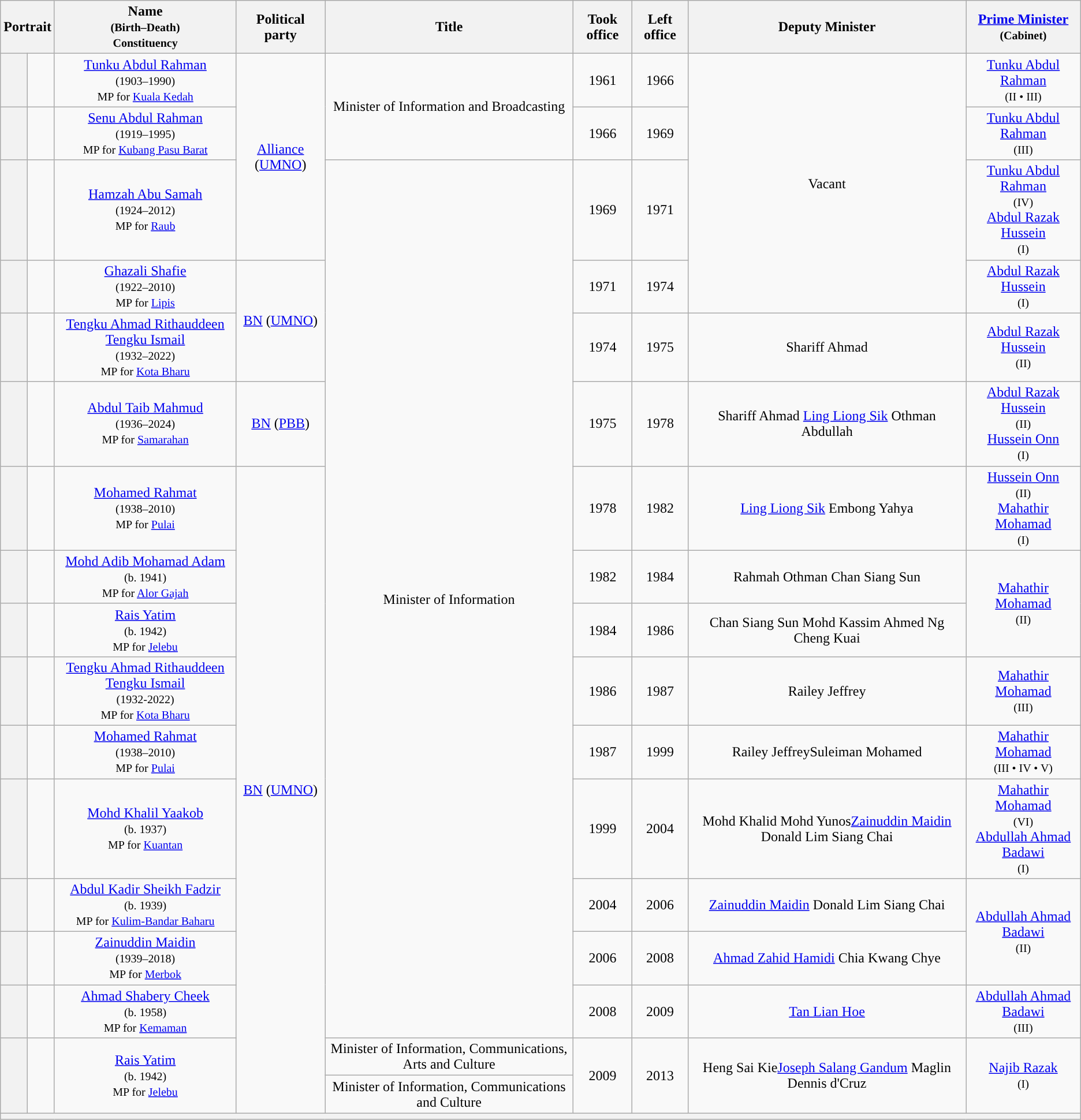<table class="wikitable" style="text-align:center;">
<tr>
<th colspan=2>Portrait</th>
<th>Name<br><small>(Birth–Death)<br>Constituency</small></th>
<th>Political party</th>
<th>Title</th>
<th>Took office</th>
<th>Left office</th>
<th>Deputy Minister</th>
<th><a href='#'>Prime Minister</a><br><small>(Cabinet)</small></th>
</tr>
<tr>
<th style="background:"></th>
<td></td>
<td><a href='#'>Tunku Abdul Rahman</a><br><small>(1903–1990)<br>MP for <a href='#'>Kuala Kedah</a></small></td>
<td rowspan=3><a href='#'>Alliance</a> (<a href='#'>UMNO</a>)</td>
<td rowspan=2>Minister of Information and Broadcasting</td>
<td>1961</td>
<td>1966</td>
<td rowspan="4">Vacant</td>
<td><a href='#'>Tunku Abdul Rahman</a><br><small>(II • III)</small></td>
</tr>
<tr>
<th style="background:"></th>
<td></td>
<td><a href='#'>Senu Abdul Rahman</a><br><small>(1919–1995)<br>MP for <a href='#'>Kubang Pasu Barat</a></small></td>
<td>1966</td>
<td>1969</td>
<td><a href='#'>Tunku Abdul Rahman</a><br><small>(III)</small></td>
</tr>
<tr>
<th style="background:"></th>
<td></td>
<td><a href='#'>Hamzah Abu Samah</a><br><small>(1924–2012)<br>MP for <a href='#'>Raub</a></small></td>
<td rowspan=13>Minister of Information</td>
<td>1969</td>
<td>1971</td>
<td><a href='#'>Tunku Abdul Rahman</a><br><small>(IV)</small><br><a href='#'>Abdul Razak Hussein</a><br><small>(I)</small></td>
</tr>
<tr>
<th style="background:"></th>
<td></td>
<td><a href='#'>Ghazali Shafie</a><br><small>(1922–2010)<br>MP for <a href='#'>Lipis</a></small></td>
<td rowspan=2><a href='#'>BN</a> (<a href='#'>UMNO</a>)</td>
<td>1971</td>
<td>1974</td>
<td><a href='#'>Abdul Razak Hussein</a><br><small>(I)</small></td>
</tr>
<tr>
<th style="background:"></th>
<td></td>
<td><a href='#'>Tengku Ahmad Rithauddeen Tengku Ismail</a><br><small>(1932–2022)<br>MP for <a href='#'>Kota Bharu</a></small></td>
<td>1974</td>
<td>1975</td>
<td>Shariff Ahmad</td>
<td><a href='#'>Abdul Razak Hussein</a><br><small>(II)</small></td>
</tr>
<tr>
<th style="background:"></th>
<td></td>
<td><a href='#'>Abdul Taib Mahmud</a><br><small>(1936–2024)<br>MP for <a href='#'>Samarahan</a></small></td>
<td><a href='#'>BN</a> (<a href='#'>PBB</a>)</td>
<td>1975</td>
<td>1978</td>
<td>Shariff Ahmad  <a href='#'>Ling Liong Sik</a> Othman Abdullah </td>
<td><a href='#'>Abdul Razak Hussein</a><br><small>(II)</small><br><a href='#'>Hussein Onn</a><br><small>(I)</small></td>
</tr>
<tr>
<th style="background:"></th>
<td></td>
<td><a href='#'>Mohamed Rahmat</a><br><small>(1938–2010)<br>MP for <a href='#'>Pulai</a></small></td>
<td rowspan="11"><a href='#'>BN</a> (<a href='#'>UMNO</a>)</td>
<td>1978</td>
<td>1982</td>
<td><a href='#'>Ling Liong Sik</a> Embong Yahya </td>
<td><a href='#'>Hussein Onn</a><br><small>(II)</small><br><a href='#'>Mahathir Mohamad</a><br><small>(I)</small></td>
</tr>
<tr>
<th style="background:"></th>
<td></td>
<td><a href='#'>Mohd Adib Mohamad Adam</a><br><small>(b. 1941)<br>MP for <a href='#'>Alor Gajah</a></small></td>
<td>1982</td>
<td>1984</td>
<td>Rahmah Othman Chan Siang Sun</td>
<td rowspan="2"><a href='#'>Mahathir Mohamad</a><br><small>(II)</small></td>
</tr>
<tr>
<th style="background:"></th>
<td></td>
<td><a href='#'>Rais Yatim</a><br><small>(b. 1942)<br>MP for <a href='#'>Jelebu</a></small></td>
<td>1984</td>
<td>1986</td>
<td>Chan Siang Sun  Mohd Kassim Ahmed Ng Cheng Kuai </td>
</tr>
<tr>
<th style="background:"></th>
<td></td>
<td><a href='#'>Tengku Ahmad Rithauddeen Tengku Ismail</a><br><small>(1932-2022)<br>MP for <a href='#'>Kota Bharu</a></small></td>
<td>1986</td>
<td>1987</td>
<td>Railey Jeffrey</td>
<td><a href='#'>Mahathir Mohamad</a><br><small>(III)</small></td>
</tr>
<tr>
<th style="background:"></th>
<td></td>
<td><a href='#'>Mohamed Rahmat</a><br><small>(1938–2010)<br>MP for <a href='#'>Pulai</a></small></td>
<td>1987</td>
<td>1999</td>
<td>Railey JeffreySuleiman Mohamed</td>
<td><a href='#'>Mahathir Mohamad</a><br><small>(III • IV • V)</small></td>
</tr>
<tr>
<th style="background:"></th>
<td></td>
<td><a href='#'>Mohd Khalil Yaakob</a><br><small>(b. 1937)<br>MP for <a href='#'>Kuantan</a></small></td>
<td>1999</td>
<td>2004</td>
<td>Mohd Khalid Mohd Yunos<a href='#'>Zainuddin Maidin</a> Donald Lim Siang Chai</td>
<td><a href='#'>Mahathir Mohamad</a><br><small>(VI)</small><br><a href='#'>Abdullah Ahmad Badawi</a><br><small>(I)</small></td>
</tr>
<tr>
<th style="background:"></th>
<td></td>
<td><a href='#'>Abdul Kadir Sheikh Fadzir</a><br><small>(b. 1939)<br>MP for <a href='#'>Kulim-Bandar Baharu</a></small></td>
<td>2004</td>
<td>2006</td>
<td><a href='#'>Zainuddin Maidin</a> Donald Lim Siang Chai</td>
<td rowspan="2"><a href='#'>Abdullah Ahmad Badawi</a><br><small>(II)</small></td>
</tr>
<tr>
<th style="background:"></th>
<td></td>
<td><a href='#'>Zainuddin Maidin</a><br><small>(1939–2018)<br>MP for <a href='#'>Merbok</a></small></td>
<td>2006</td>
<td>2008</td>
<td><a href='#'>Ahmad Zahid Hamidi</a> Chia Kwang Chye</td>
</tr>
<tr>
<th style="background:"></th>
<td></td>
<td><a href='#'>Ahmad Shabery Cheek</a><br><small>(b. 1958)<br>MP for <a href='#'>Kemaman</a></small></td>
<td>2008</td>
<td>2009</td>
<td><a href='#'>Tan Lian Hoe</a></td>
<td><a href='#'>Abdullah Ahmad Badawi</a><br><small>(III)</small></td>
</tr>
<tr>
<th rowspan="2" style="background:"></th>
<td rowspan="2"></td>
<td rowspan="2"><a href='#'>Rais Yatim</a><br><small>(b. 1942)<br>MP for <a href='#'>Jelebu</a></small></td>
<td>Minister of Information, Communications, Arts and Culture</td>
<td rowspan="2">2009</td>
<td rowspan="2">2013</td>
<td rowspan="2">Heng Sai Kie<a href='#'>Joseph Salang Gandum</a> Maglin Dennis d'Cruz</td>
<td rowspan="2"><a href='#'>Najib Razak</a><br><small>(I)</small></td>
</tr>
<tr>
<td>Minister of Information, Communications and Culture</td>
</tr>
<tr>
<th colspan="9" bgcolor="cccccc"></th>
</tr>
</table>
